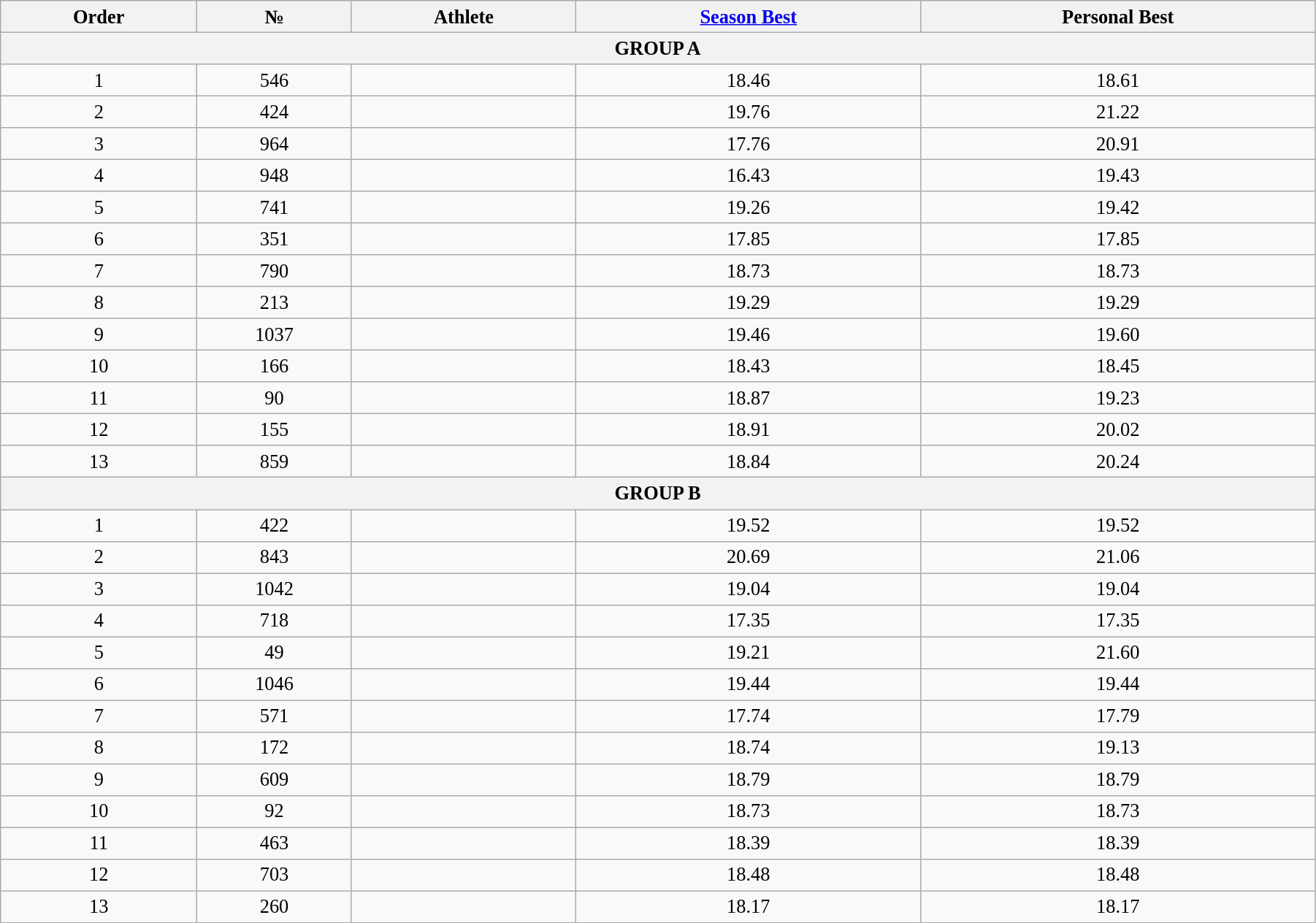<table class="wikitable" style=" text-align:center; font-size:110%;" width="95%">
<tr>
<th>Order</th>
<th>№</th>
<th>Athlete</th>
<th><a href='#'>Season Best</a></th>
<th>Personal Best</th>
</tr>
<tr>
<th colspan="5">GROUP A</th>
</tr>
<tr>
<td>1</td>
<td>546</td>
<td align=left></td>
<td>18.46</td>
<td>18.61</td>
</tr>
<tr>
<td>2</td>
<td>424</td>
<td align=left></td>
<td>19.76</td>
<td>21.22</td>
</tr>
<tr>
<td>3</td>
<td>964</td>
<td align=left></td>
<td>17.76</td>
<td>20.91</td>
</tr>
<tr>
<td>4</td>
<td>948</td>
<td align=left></td>
<td>16.43</td>
<td>19.43</td>
</tr>
<tr>
<td>5</td>
<td>741</td>
<td align=left></td>
<td>19.26</td>
<td>19.42</td>
</tr>
<tr>
<td>6</td>
<td>351</td>
<td align=left></td>
<td>17.85</td>
<td>17.85</td>
</tr>
<tr>
<td>7</td>
<td>790</td>
<td align=left></td>
<td>18.73</td>
<td>18.73</td>
</tr>
<tr>
<td>8</td>
<td>213</td>
<td align=left></td>
<td>19.29</td>
<td>19.29</td>
</tr>
<tr>
<td>9</td>
<td>1037</td>
<td align=left></td>
<td>19.46</td>
<td>19.60</td>
</tr>
<tr>
<td>10</td>
<td>166</td>
<td align=left></td>
<td>18.43</td>
<td>18.45</td>
</tr>
<tr>
<td>11</td>
<td>90</td>
<td align=left></td>
<td>18.87</td>
<td>19.23</td>
</tr>
<tr>
<td>12</td>
<td>155</td>
<td align=left></td>
<td>18.91</td>
<td>20.02</td>
</tr>
<tr>
<td>13</td>
<td>859</td>
<td align=left></td>
<td>18.84</td>
<td>20.24</td>
</tr>
<tr>
<th colspan="5">GROUP B</th>
</tr>
<tr>
<td>1</td>
<td>422</td>
<td align=left></td>
<td>19.52</td>
<td>19.52</td>
</tr>
<tr>
<td>2</td>
<td>843</td>
<td align=left></td>
<td>20.69</td>
<td>21.06</td>
</tr>
<tr>
<td>3</td>
<td>1042</td>
<td align=left></td>
<td>19.04</td>
<td>19.04</td>
</tr>
<tr>
<td>4</td>
<td>718</td>
<td align=left></td>
<td>17.35</td>
<td>17.35</td>
</tr>
<tr>
<td>5</td>
<td>49</td>
<td align=left></td>
<td>19.21</td>
<td>21.60</td>
</tr>
<tr>
<td>6</td>
<td>1046</td>
<td align=left></td>
<td>19.44</td>
<td>19.44</td>
</tr>
<tr>
<td>7</td>
<td>571</td>
<td align=left></td>
<td>17.74</td>
<td>17.79</td>
</tr>
<tr>
<td>8</td>
<td>172</td>
<td align=left></td>
<td>18.74</td>
<td>19.13</td>
</tr>
<tr>
<td>9</td>
<td>609</td>
<td align=left></td>
<td>18.79</td>
<td>18.79</td>
</tr>
<tr>
<td>10</td>
<td>92</td>
<td align=left></td>
<td>18.73</td>
<td>18.73</td>
</tr>
<tr>
<td>11</td>
<td>463</td>
<td align=left></td>
<td>18.39</td>
<td>18.39</td>
</tr>
<tr>
<td>12</td>
<td>703</td>
<td align=left></td>
<td>18.48</td>
<td>18.48</td>
</tr>
<tr>
<td>13</td>
<td>260</td>
<td align=left></td>
<td>18.17</td>
<td>18.17</td>
</tr>
</table>
